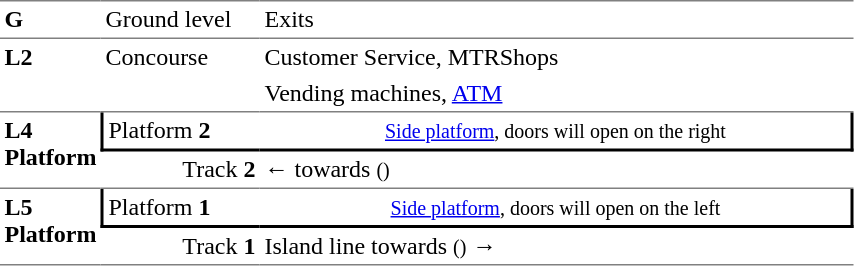<table border=0 cellspacing=0 cellpadding=3>
<tr>
<td style="border-bottom:solid 1px gray;border-top:solid 1px gray;width:50px;vertical-align:top;"><strong>G</strong></td>
<td style="border-top:solid 1px gray;border-bottom:solid 1px gray;width:100px;vertical-align:top;">Ground level</td>
<td style="border-top:solid 1px gray;border-bottom:solid 1px gray;width:390px;vertical-align:top;">Exits</td>
</tr>
<tr>
<td style="border-bottom:solid 1px gray;vertical-align:top;" rowspan=2><strong>L2</strong></td>
<td style="border-bottom:solid 1px gray;vertical-align:top;" rowspan=2>Concourse</td>
<td>Customer Service, MTRShops</td>
</tr>
<tr>
<td style="border-bottom:solid 1px gray;">Vending machines, <a href='#'>ATM</a></td>
</tr>
<tr>
<td style="border-bottom:solid 1px gray;vertical-align:top;" rowspan=2><strong>L4<br>Platform</strong></td>
<td style="border-left:solid 2px black;border-bottom:solid 2px black;text-align:left;">Platform <span><strong>2</strong></span></td>
<td style="border-right:solid 2px black;border-bottom:solid 2px black;text-align:center;"><small><a href='#'>Side platform</a>, doors will open on the right</small></td>
</tr>
<tr>
<td style="border-bottom:solid 1px gray;text-align:right;"><span>Track <strong>2</strong></span></td>
<td style="border-bottom:solid 1px gray;text-align:left;">←  towards  <small>()</small></td>
</tr>
<tr>
<td style="border-bottom:solid 1px gray;vertical-align:top;" rowspan=2><strong>L5<br>Platform</strong></td>
<td style="border-bottom:solid 2px black;;border-left:solid 2px black;text-align:left;">Platform <span><strong>1</strong></span></td>
<td style="border-bottom:solid 2px black;border-right:solid 2px black;text-align:center;"><small><a href='#'>Side platform</a>, doors will open on the left</small></td>
</tr>
<tr>
<td style="border-bottom:solid 1px gray;text-align:right;"><span>Track <strong>1</strong></span></td>
<td style="border-bottom:solid 1px gray;text-align:left;">  Island line towards  <small>()</small> →</td>
</tr>
</table>
